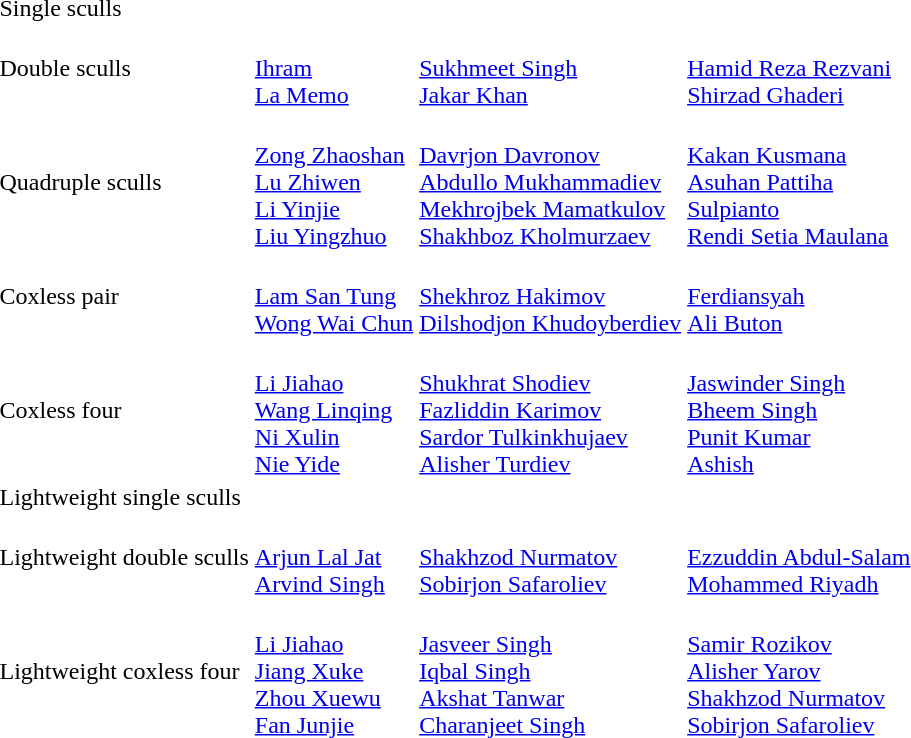<table>
<tr>
<td>Single sculls</td>
<td></td>
<td></td>
<td></td>
</tr>
<tr>
<td>Double sculls</td>
<td><br><a href='#'>Ihram</a><br><a href='#'>La Memo</a></td>
<td><br><a href='#'>Sukhmeet Singh</a><br><a href='#'>Jakar Khan</a></td>
<td><br><a href='#'>Hamid Reza Rezvani</a><br><a href='#'>Shirzad Ghaderi</a></td>
</tr>
<tr>
<td>Quadruple sculls</td>
<td><br><a href='#'>Zong Zhaoshan</a><br><a href='#'>Lu Zhiwen</a><br><a href='#'>Li Yinjie</a><br><a href='#'>Liu Yingzhuo</a></td>
<td><br><a href='#'>Davrjon Davronov</a><br><a href='#'>Abdullo Mukhammadiev</a><br><a href='#'>Mekhrojbek Mamatkulov</a><br><a href='#'>Shakhboz Kholmurzaev</a></td>
<td><br><a href='#'>Kakan Kusmana</a><br><a href='#'>Asuhan Pattiha</a><br><a href='#'>Sulpianto</a><br><a href='#'>Rendi Setia Maulana</a></td>
</tr>
<tr>
<td>Coxless pair</td>
<td><br><a href='#'>Lam San Tung</a><br><a href='#'>Wong Wai Chun</a></td>
<td><br><a href='#'>Shekhroz Hakimov</a><br><a href='#'>Dilshodjon Khudoyberdiev</a></td>
<td><br><a href='#'>Ferdiansyah</a><br><a href='#'>Ali Buton</a></td>
</tr>
<tr>
<td>Coxless four</td>
<td><br><a href='#'>Li Jiahao</a><br><a href='#'>Wang Linqing</a><br><a href='#'>Ni Xulin</a><br><a href='#'>Nie Yide</a></td>
<td><br><a href='#'>Shukhrat Shodiev</a><br><a href='#'>Fazliddin Karimov</a><br><a href='#'>Sardor Tulkinkhujaev</a><br><a href='#'>Alisher Turdiev</a></td>
<td><br><a href='#'>Jaswinder Singh</a><br><a href='#'>Bheem Singh</a><br><a href='#'>Punit Kumar</a><br><a href='#'>Ashish</a></td>
</tr>
<tr>
<td>Lightweight single sculls</td>
<td></td>
<td></td>
<td></td>
</tr>
<tr>
<td>Lightweight double sculls</td>
<td><br><a href='#'>Arjun Lal Jat</a><br><a href='#'>Arvind Singh</a></td>
<td><br><a href='#'>Shakhzod Nurmatov</a><br><a href='#'>Sobirjon Safaroliev</a></td>
<td><br><a href='#'>Ezzuddin Abdul-Salam</a><br><a href='#'>Mohammed Riyadh</a></td>
</tr>
<tr>
<td>Lightweight coxless four</td>
<td><br><a href='#'>Li Jiahao</a><br><a href='#'>Jiang Xuke</a><br><a href='#'>Zhou Xuewu</a><br><a href='#'>Fan Junjie</a></td>
<td><br><a href='#'>Jasveer Singh</a><br><a href='#'>Iqbal Singh</a><br><a href='#'>Akshat Tanwar</a><br><a href='#'>Charanjeet Singh</a></td>
<td><br><a href='#'>Samir Rozikov</a><br><a href='#'>Alisher Yarov</a><br><a href='#'>Shakhzod Nurmatov</a><br><a href='#'>Sobirjon Safaroliev</a></td>
</tr>
</table>
